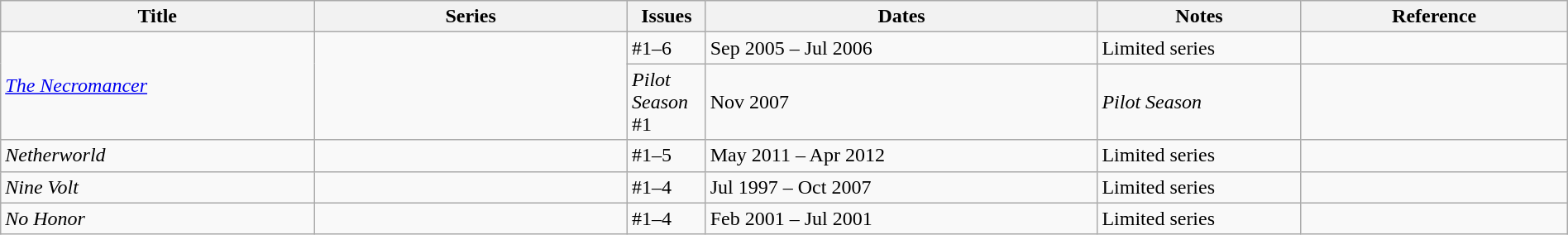<table class="wikitable sortable" style="width:100%;">
<tr>
<th width=20%>Title</th>
<th width=20%>Series</th>
<th width=5%>Issues</th>
<th width=25%>Dates</th>
<th width=13%>Notes</th>
<th>Reference</th>
</tr>
<tr>
<td rowspan="2"><em><a href='#'>The Necromancer</a></em></td>
<td rowspan="2"></td>
<td>#1–6</td>
<td>Sep 2005 – Jul 2006</td>
<td>Limited series</td>
<td></td>
</tr>
<tr>
<td><em>Pilot Season</em> #1</td>
<td>Nov 2007</td>
<td><em>Pilot Season</em></td>
<td></td>
</tr>
<tr>
<td><em>Netherworld</em></td>
<td></td>
<td>#1–5</td>
<td>May 2011 – Apr 2012</td>
<td>Limited series</td>
<td></td>
</tr>
<tr>
<td><em>Nine Volt</em></td>
<td></td>
<td>#1–4</td>
<td>Jul 1997 – Oct 2007</td>
<td>Limited series</td>
<td></td>
</tr>
<tr>
<td><em>No Honor</em></td>
<td></td>
<td>#1–4</td>
<td>Feb 2001 – Jul 2001</td>
<td>Limited series</td>
<td></td>
</tr>
</table>
